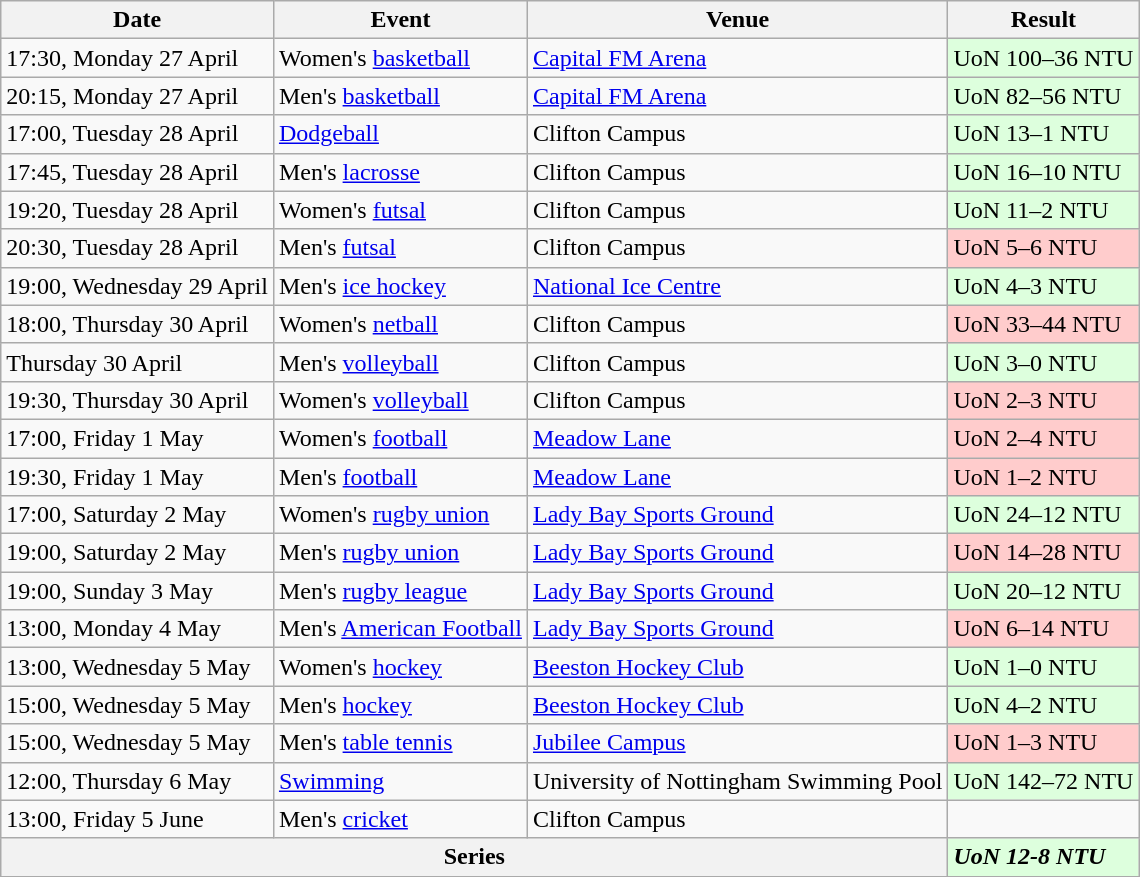<table class="wikitable">
<tr>
<th>Date</th>
<th>Event</th>
<th>Venue</th>
<th>Result</th>
</tr>
<tr>
<td>17:30, Monday 27 April</td>
<td>Women's <a href='#'>basketball</a></td>
<td><a href='#'>Capital FM Arena</a></td>
<td bgcolor="#DDFFDD">UoN 100–36 NTU</td>
</tr>
<tr>
<td>20:15, Monday 27 April</td>
<td>Men's <a href='#'>basketball</a></td>
<td><a href='#'>Capital FM Arena</a></td>
<td bgcolor="#DDFFDD">UoN 82–56 NTU</td>
</tr>
<tr>
<td>17:00, Tuesday 28 April</td>
<td><a href='#'>Dodgeball</a></td>
<td>Clifton Campus</td>
<td bgcolor="#DDFFDD">UoN 13–1 NTU</td>
</tr>
<tr>
<td>17:45, Tuesday 28 April</td>
<td>Men's <a href='#'>lacrosse</a></td>
<td>Clifton Campus</td>
<td bgcolor="DDFFDD">UoN 16–10 NTU</td>
</tr>
<tr>
<td>19:20, Tuesday 28 April</td>
<td>Women's <a href='#'>futsal</a></td>
<td>Clifton Campus</td>
<td bgcolor="#DDFFDD">UoN 11–2 NTU</td>
</tr>
<tr>
<td>20:30, Tuesday 28 April</td>
<td>Men's <a href='#'>futsal</a></td>
<td>Clifton Campus</td>
<td bgcolor="#FFCCCC">UoN 5–6 NTU</td>
</tr>
<tr>
<td>19:00, Wednesday 29 April</td>
<td>Men's <a href='#'>ice hockey</a></td>
<td><a href='#'>National Ice Centre</a></td>
<td bgcolor="#DDFFDD">UoN 4–3 NTU</td>
</tr>
<tr>
<td>18:00, Thursday 30 April</td>
<td>Women's <a href='#'>netball</a></td>
<td>Clifton Campus</td>
<td bgcolor="FFCCCC">UoN 33–44 NTU</td>
</tr>
<tr>
<td>Thursday 30 April</td>
<td>Men's <a href='#'>volleyball</a></td>
<td>Clifton Campus</td>
<td bgcolor="DDFFDD">UoN 3–0 NTU</td>
</tr>
<tr>
<td>19:30, Thursday 30 April</td>
<td>Women's <a href='#'>volleyball</a></td>
<td>Clifton Campus</td>
<td bgcolor="FFCCCC">UoN 2–3 NTU</td>
</tr>
<tr>
<td>17:00, Friday 1 May</td>
<td>Women's <a href='#'>football</a></td>
<td><a href='#'>Meadow Lane</a></td>
<td bgcolor="FFCCCC">UoN 2–4 NTU</td>
</tr>
<tr>
<td>19:30, Friday 1 May</td>
<td>Men's <a href='#'>football</a></td>
<td><a href='#'>Meadow Lane</a></td>
<td bgcolor="FFCCCC">UoN 1–2 NTU</td>
</tr>
<tr>
<td>17:00, Saturday 2 May</td>
<td>Women's <a href='#'>rugby union</a></td>
<td><a href='#'>Lady Bay Sports Ground</a></td>
<td bgcolor="DDFFDD">UoN 24–12 NTU</td>
</tr>
<tr>
<td>19:00, Saturday 2 May</td>
<td>Men's <a href='#'>rugby union</a></td>
<td><a href='#'>Lady Bay Sports Ground</a></td>
<td bgcolor="FFCCCC">UoN 14–28 NTU</td>
</tr>
<tr>
<td>19:00, Sunday 3 May</td>
<td>Men's <a href='#'>rugby league</a></td>
<td><a href='#'>Lady Bay Sports Ground</a></td>
<td bgcolor="DDFFDD">UoN 20–12 NTU</td>
</tr>
<tr>
<td>13:00, Monday 4 May</td>
<td>Men's <a href='#'>American Football</a></td>
<td><a href='#'>Lady Bay Sports Ground</a></td>
<td bgcolor="FFCCCC">UoN 6–14 NTU</td>
</tr>
<tr>
<td>13:00, Wednesday 5 May</td>
<td>Women's <a href='#'>hockey</a></td>
<td><a href='#'>Beeston Hockey Club</a></td>
<td bgcolor="DDFFDD">UoN 1–0 NTU</td>
</tr>
<tr>
<td>15:00, Wednesday 5 May</td>
<td>Men's <a href='#'>hockey</a></td>
<td><a href='#'>Beeston Hockey Club</a></td>
<td bgcolor="DDFFDD">UoN 4–2 NTU</td>
</tr>
<tr>
<td>15:00, Wednesday 5 May</td>
<td>Men's <a href='#'>table tennis</a></td>
<td><a href='#'>Jubilee Campus</a></td>
<td bgcolor="FFCCCC">UoN 1–3 NTU</td>
</tr>
<tr>
<td>12:00, Thursday 6 May</td>
<td><a href='#'>Swimming</a></td>
<td>University of Nottingham Swimming Pool</td>
<td bgcolor="DDFFDD">UoN 142–72 NTU</td>
</tr>
<tr>
<td>13:00, Friday 5 June</td>
<td>Men's <a href='#'>cricket</a></td>
<td>Clifton Campus</td>
<td></td>
</tr>
<tr>
<td bgcolor="#F2F2F2" align="center" colspan="3"><strong>Series</strong></td>
<td bgcolor="#DDFFDD"><strong><em>UoN 12-8 NTU</em></strong></td>
</tr>
</table>
